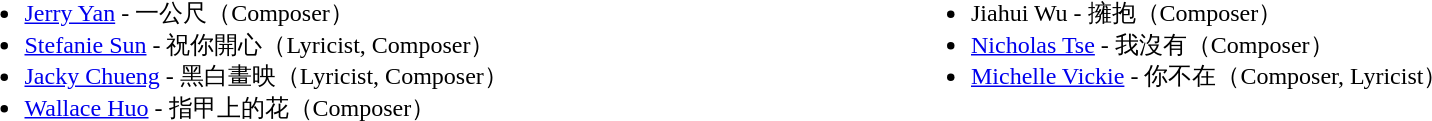<table border="0" cellpadding="5" width="100%">
<tr ---- valign="top">
<td width="50%"></td>
<td width="50%"></td>
</tr>
<tr ---->
<td valign="top"><br><ul><li><a href='#'>Jerry Yan</a> - 一公尺（Composer）</li><li><a href='#'>Stefanie Sun</a> - 祝你開心（Lyricist, Composer）</li><li><a href='#'>Jacky Chueng</a> - 黑白畫映（Lyricist, Composer）</li><li><a href='#'>Wallace Huo</a> - 指甲上的花（Composer）</li></ul></td>
<td valign="top"><br><ul><li>Jiahui Wu - 擁抱（Composer）</li><li><a href='#'>Nicholas Tse</a> - 我沒有（Composer）</li><li><a href='#'>Michelle Vickie</a> - 你不在（Composer, Lyricist）</li></ul></td>
</tr>
</table>
